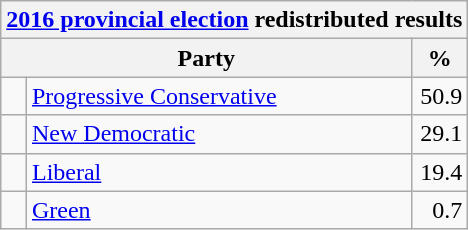<table class="wikitable">
<tr>
<th colspan="4"><a href='#'>2016 provincial election</a> redistributed results</th>
</tr>
<tr>
<th bgcolor="#DDDDFF" width="130px" colspan="2">Party</th>
<th bgcolor="#DDDDFF" width="30px">%</th>
</tr>
<tr>
<td> </td>
<td><a href='#'>Progressive Conservative</a></td>
<td align=right>50.9</td>
</tr>
<tr>
<td> </td>
<td><a href='#'>New Democratic</a></td>
<td align=right>29.1</td>
</tr>
<tr>
<td> </td>
<td><a href='#'>Liberal</a></td>
<td align=right>19.4</td>
</tr>
<tr>
<td> </td>
<td><a href='#'>Green</a></td>
<td align=right>0.7</td>
</tr>
</table>
